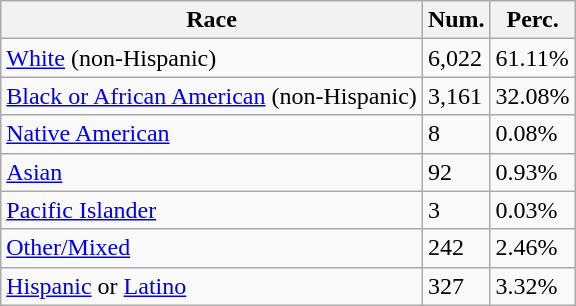<table class="wikitable">
<tr>
<th>Race</th>
<th>Num.</th>
<th>Perc.</th>
</tr>
<tr>
<td><a href='#'>White</a> (non-Hispanic)</td>
<td>6,022</td>
<td>61.11%</td>
</tr>
<tr>
<td><a href='#'>Black or African American</a> (non-Hispanic)</td>
<td>3,161</td>
<td>32.08%</td>
</tr>
<tr>
<td><a href='#'>Native American</a></td>
<td>8</td>
<td>0.08%</td>
</tr>
<tr>
<td><a href='#'>Asian</a></td>
<td>92</td>
<td>0.93%</td>
</tr>
<tr>
<td><a href='#'>Pacific Islander</a></td>
<td>3</td>
<td>0.03%</td>
</tr>
<tr>
<td><a href='#'>Other/Mixed</a></td>
<td>242</td>
<td>2.46%</td>
</tr>
<tr>
<td><a href='#'>Hispanic</a> or <a href='#'>Latino</a></td>
<td>327</td>
<td>3.32%</td>
</tr>
</table>
